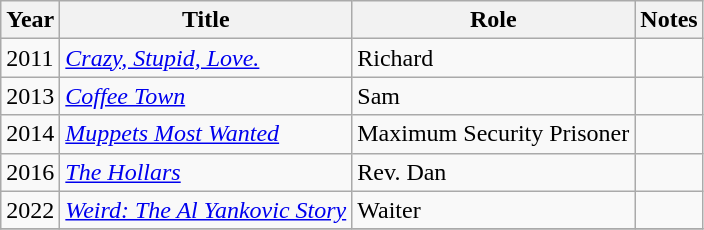<table class="wikitable sortable">
<tr>
<th>Year</th>
<th>Title</th>
<th>Role</th>
<th class="unsortable">Notes</th>
</tr>
<tr>
<td>2011</td>
<td><em><a href='#'>Crazy, Stupid, Love.</a></em></td>
<td>Richard</td>
<td></td>
</tr>
<tr>
<td>2013</td>
<td><em><a href='#'>Coffee Town</a></em></td>
<td>Sam</td>
<td></td>
</tr>
<tr>
<td>2014</td>
<td><em><a href='#'>Muppets Most Wanted</a></em></td>
<td>Maximum Security Prisoner</td>
<td></td>
</tr>
<tr>
<td>2016</td>
<td><em><a href='#'>The Hollars</a></em></td>
<td>Rev. Dan</td>
<td></td>
</tr>
<tr>
<td>2022</td>
<td><em><a href='#'>Weird: The Al Yankovic Story</a></em></td>
<td>Waiter</td>
<td></td>
</tr>
<tr>
</tr>
</table>
